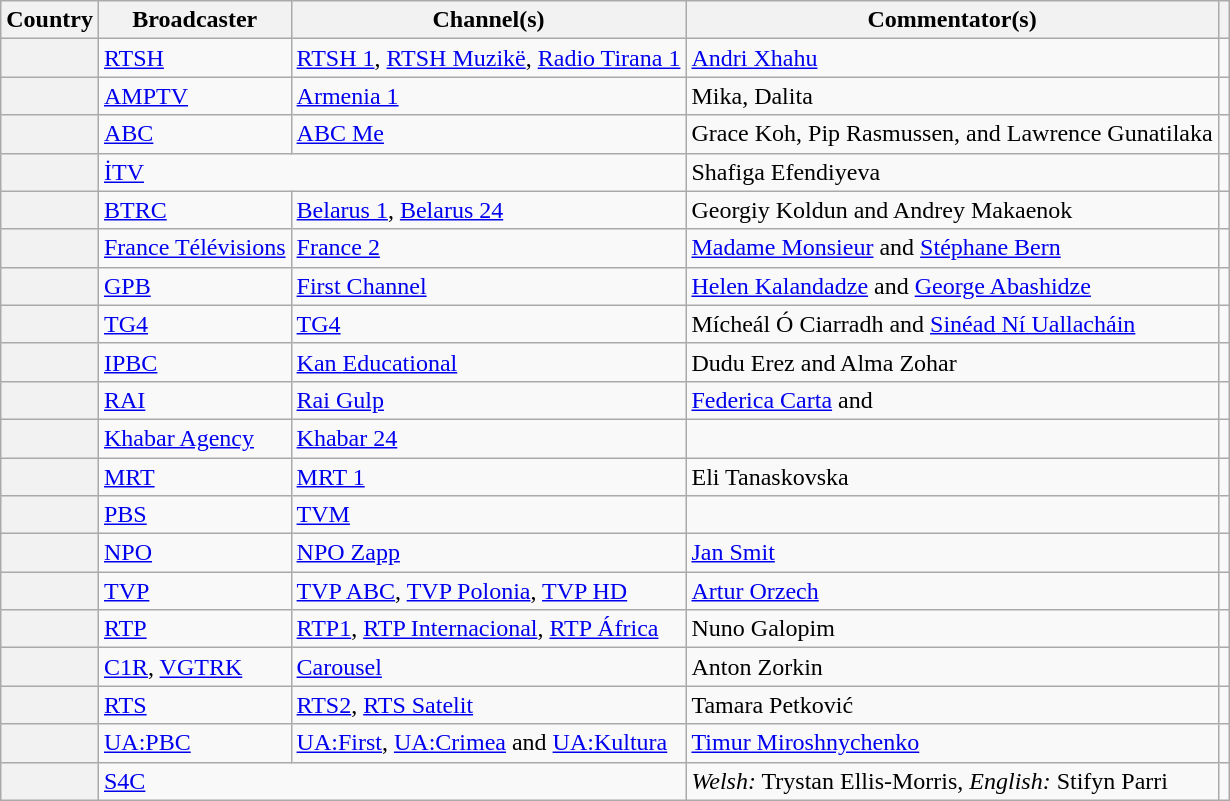<table class="wikitable plainrowheaders">
<tr>
<th scope="col">Country</th>
<th scope="col">Broadcaster</th>
<th scope="col">Channel(s)</th>
<th scope="col">Commentator(s)</th>
<th scope="col"></th>
</tr>
<tr>
<th scope="row"></th>
<td><a href='#'>RTSH</a></td>
<td><a href='#'>RTSH 1</a>, <a href='#'>RTSH Muzikë</a>, <a href='#'>Radio Tirana 1</a></td>
<td><a href='#'>Andri Xhahu</a></td>
<td></td>
</tr>
<tr>
<th scope="row"></th>
<td><a href='#'>AMPTV</a></td>
<td><a href='#'>Armenia 1</a></td>
<td>Mika, Dalita</td>
<td></td>
</tr>
<tr>
<th scope="row"></th>
<td><a href='#'>ABC</a></td>
<td><a href='#'>ABC Me</a></td>
<td>Grace Koh, Pip Rasmussen, and Lawrence Gunatilaka</td>
<td></td>
</tr>
<tr>
<th scope="row"></th>
<td colspan="2"><a href='#'>İTV</a></td>
<td>Shafiga Efendiyeva</td>
<td></td>
</tr>
<tr>
<th scope="row"></th>
<td><a href='#'>BTRC</a></td>
<td><a href='#'>Belarus 1</a>, <a href='#'>Belarus 24</a></td>
<td>Georgiy Koldun and Andrey Makaenok</td>
<td></td>
</tr>
<tr>
<th scope="row"></th>
<td><a href='#'>France Télévisions</a></td>
<td><a href='#'>France 2</a></td>
<td><a href='#'>Madame Monsieur</a> and <a href='#'>Stéphane Bern</a></td>
<td></td>
</tr>
<tr>
<th scope="row"></th>
<td><a href='#'>GPB</a></td>
<td><a href='#'>First Channel</a></td>
<td><a href='#'>Helen Kalandadze</a> and <a href='#'>George Abashidze</a></td>
<td></td>
</tr>
<tr>
<th scope="row"></th>
<td><a href='#'>TG4</a></td>
<td><a href='#'>TG4</a></td>
<td>Mícheál Ó Ciarradh and <a href='#'>Sinéad Ní Uallacháin</a></td>
<td></td>
</tr>
<tr>
<th scope="row"></th>
<td><a href='#'>IPBC</a></td>
<td><a href='#'>Kan Educational</a></td>
<td>Dudu Erez and Alma Zohar</td>
<td></td>
</tr>
<tr>
<th scope="row"></th>
<td><a href='#'>RAI</a></td>
<td><a href='#'>Rai Gulp</a></td>
<td><a href='#'>Federica Carta</a> and </td>
<td></td>
</tr>
<tr>
<th scope="row"></th>
<td><a href='#'>Khabar Agency</a></td>
<td><a href='#'>Khabar 24</a></td>
<td></td>
<td></td>
</tr>
<tr>
<th scope="row"></th>
<td><a href='#'>MRT</a></td>
<td><a href='#'>MRT 1</a></td>
<td>Eli Tanaskovska</td>
<td></td>
</tr>
<tr>
<th scope="row"></th>
<td><a href='#'>PBS</a></td>
<td><a href='#'>TVM</a></td>
<td></td>
<td></td>
</tr>
<tr>
<th scope="row"></th>
<td><a href='#'>NPO</a></td>
<td><a href='#'>NPO Zapp</a></td>
<td><a href='#'>Jan Smit</a></td>
<td></td>
</tr>
<tr>
<th scope="row"></th>
<td><a href='#'>TVP</a></td>
<td><a href='#'>TVP ABC</a>, <a href='#'>TVP Polonia</a>, <a href='#'>TVP HD</a></td>
<td><a href='#'>Artur Orzech</a></td>
<td></td>
</tr>
<tr>
<th scope="row"></th>
<td><a href='#'>RTP</a></td>
<td><a href='#'>RTP1</a>, <a href='#'>RTP Internacional</a>, <a href='#'>RTP África</a></td>
<td>Nuno Galopim</td>
<td></td>
</tr>
<tr>
<th scope="row"></th>
<td><a href='#'>C1R</a>, <a href='#'>VGTRK</a></td>
<td><a href='#'>Carousel</a></td>
<td>Anton Zorkin</td>
<td></td>
</tr>
<tr>
<th scope="row"></th>
<td><a href='#'>RTS</a></td>
<td><a href='#'>RTS2</a>, <a href='#'>RTS Satelit</a></td>
<td>Tamara Petković</td>
<td></td>
</tr>
<tr>
<th scope="row"></th>
<td><a href='#'>UA:PBC</a></td>
<td><a href='#'>UA:First</a>, <a href='#'>UA:Crimea</a> and <a href='#'>UA:Kultura</a></td>
<td><a href='#'>Timur Miroshnychenko</a></td>
<td></td>
</tr>
<tr>
<th scope="row"></th>
<td colspan="2"><a href='#'>S4C</a></td>
<td><em>Welsh:</em> Trystan Ellis-Morris, <em>English:</em> Stifyn Parri</td>
<td></td>
</tr>
</table>
